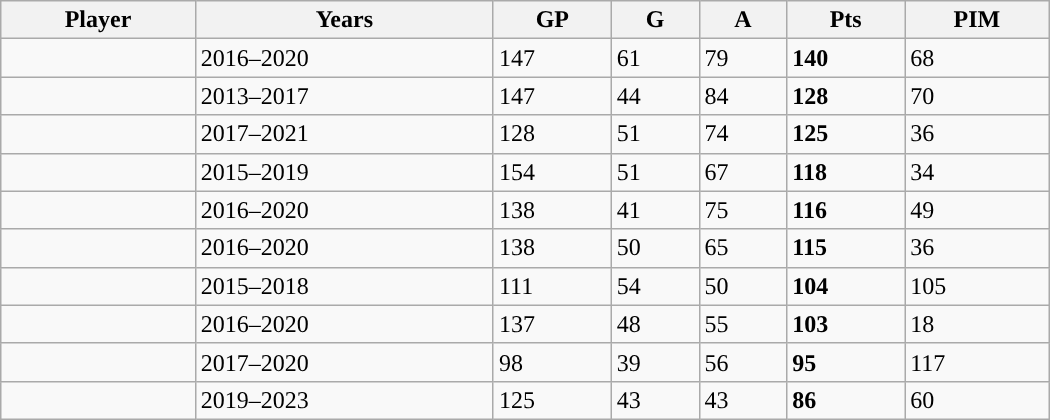<table class="wikitable sortable" width ="700" cellpadding="1" border="1" cellspacing="0">
<tr>
<th>Player</th>
<th>Years</th>
<th>GP</th>
<th>G</th>
<th>A</th>
<th>Pts</th>
<th>PIM</th>
</tr>
<tr>
<td></td>
<td>2016–2020</td>
<td>147</td>
<td>61</td>
<td>79</td>
<td><strong>140</strong></td>
<td>68</td>
</tr>
<tr>
<td></td>
<td>2013–2017</td>
<td>147</td>
<td>44</td>
<td>84</td>
<td><strong>128</strong></td>
<td>70</td>
</tr>
<tr>
<td></td>
<td>2017–2021</td>
<td>128</td>
<td>51</td>
<td>74</td>
<td><strong>125</strong></td>
<td>36</td>
</tr>
<tr>
<td></td>
<td>2015–2019</td>
<td>154</td>
<td>51</td>
<td>67</td>
<td><strong>118</strong></td>
<td>34</td>
</tr>
<tr>
<td></td>
<td>2016–2020</td>
<td>138</td>
<td>41</td>
<td>75</td>
<td><strong>116</strong></td>
<td>49</td>
</tr>
<tr>
<td></td>
<td>2016–2020</td>
<td>138</td>
<td>50</td>
<td>65</td>
<td><strong>115</strong></td>
<td>36</td>
</tr>
<tr>
<td></td>
<td>2015–2018</td>
<td>111</td>
<td>54</td>
<td>50</td>
<td><strong>104</strong></td>
<td>105</td>
</tr>
<tr>
<td></td>
<td>2016–2020</td>
<td>137</td>
<td>48</td>
<td>55</td>
<td><strong>103</strong></td>
<td>18</td>
</tr>
<tr>
<td></td>
<td>2017–2020</td>
<td>98</td>
<td>39</td>
<td>56</td>
<td><strong>95</strong></td>
<td>117</td>
</tr>
<tr>
<td></td>
<td>2019–2023</td>
<td>125</td>
<td>43</td>
<td>43</td>
<td><strong>86</strong></td>
<td>60</td>
</tr>
</table>
